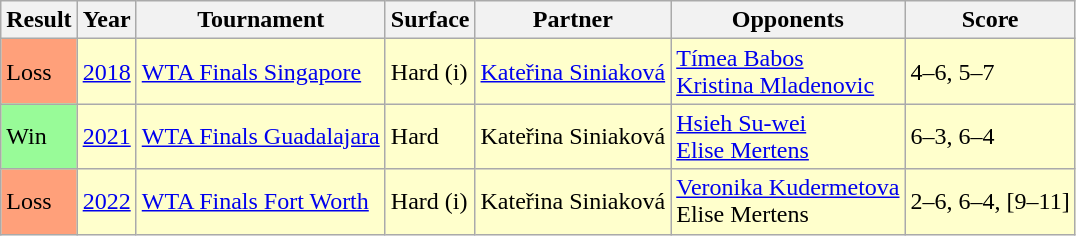<table class="sortable wikitable">
<tr>
<th>Result</th>
<th>Year</th>
<th>Tournament</th>
<th>Surface</th>
<th>Partner</th>
<th>Opponents</th>
<th class=unsortable>Score</th>
</tr>
<tr style=background:#ffc>
<td style=background:#ffa07a>Loss</td>
<td><a href='#'>2018</a></td>
<td><a href='#'>WTA Finals Singapore</a></td>
<td>Hard (i)</td>
<td> <a href='#'>Kateřina Siniaková</a></td>
<td> <a href='#'>Tímea Babos</a> <br>  <a href='#'>Kristina Mladenovic</a></td>
<td>4–6, 5–7</td>
</tr>
<tr style=background:#ffc>
<td bgcolor=98FB98>Win</td>
<td><a href='#'>2021</a></td>
<td><a href='#'>WTA Finals Guadalajara</a></td>
<td>Hard</td>
<td> Kateřina Siniaková</td>
<td> <a href='#'>Hsieh Su-wei</a> <br>  <a href='#'>Elise Mertens</a></td>
<td>6–3, 6–4</td>
</tr>
<tr style=background:#ffc>
<td bgcolor=FFA07A>Loss</td>
<td><a href='#'>2022</a></td>
<td><a href='#'>WTA Finals Fort Worth</a></td>
<td>Hard (i)</td>
<td> Kateřina Siniaková</td>
<td> <a href='#'>Veronika Kudermetova</a> <br>  Elise Mertens</td>
<td>2–6, 6–4, [9–11]</td>
</tr>
</table>
